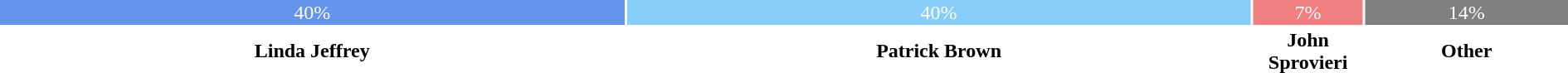<table style="width:100%; text-align:center;">
<tr style="color:white;">
<td style="background:cornflowerblue; width:40%;">40%</td>
<td style="background:lightskyblue; width:40%;">40%</td>
<td style="background:lightcoral; width:7%;">7%</td>
<td style="background:gray; width:14%;">14%</td>
</tr>
<tr>
<td><span><strong>Linda Jeffrey</strong></span></td>
<td><span><strong>Patrick Brown</strong></span></td>
<td><span><strong>John Sprovieri</strong></span></td>
<td><span><strong>Other</strong></span></td>
</tr>
</table>
